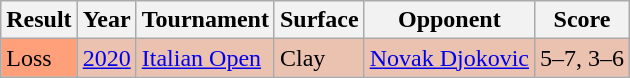<table class="sortable wikitable">
<tr>
<th>Result</th>
<th>Year</th>
<th>Tournament</th>
<th>Surface</th>
<th>Opponent</th>
<th class="unsortable">Score</th>
</tr>
<tr style="background:#EBC2AF;">
<td style="background:#ffa07a">Loss</td>
<td><a href='#'>2020</a></td>
<td><a href='#'>Italian Open</a></td>
<td>Clay</td>
<td> <a href='#'>Novak Djokovic</a></td>
<td>5–7, 3–6</td>
</tr>
</table>
